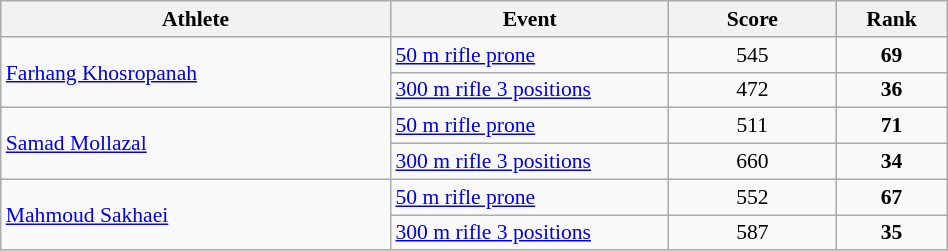<table class="wikitable" width="50%" style="text-align:center; font-size:90%">
<tr>
<th width="35%">Athlete</th>
<th width="25%">Event</th>
<th width="15%">Score</th>
<th width="10%">Rank</th>
</tr>
<tr>
<td rowspan=2 align="left"><a href='#'>Farhang Khosropanah</a></td>
<td align="left"><a href='#'>50 m rifle prone</a></td>
<td>545</td>
<td><strong>69</strong></td>
</tr>
<tr>
<td align="left"><a href='#'>300 m rifle 3 positions</a></td>
<td>472</td>
<td><strong>36</strong></td>
</tr>
<tr>
<td rowspan=2 align="left"><a href='#'>Samad Mollazal</a></td>
<td align="left"><a href='#'>50 m rifle prone</a></td>
<td>511</td>
<td><strong>71</strong></td>
</tr>
<tr>
<td align="left"><a href='#'>300 m rifle 3 positions</a></td>
<td>660</td>
<td><strong>34</strong></td>
</tr>
<tr>
<td rowspan=2 align="left"><a href='#'>Mahmoud Sakhaei</a></td>
<td align="left"><a href='#'>50 m rifle prone</a></td>
<td>552</td>
<td><strong>67</strong></td>
</tr>
<tr>
<td align="left"><a href='#'>300 m rifle 3 positions</a></td>
<td>587</td>
<td><strong>35</strong></td>
</tr>
</table>
